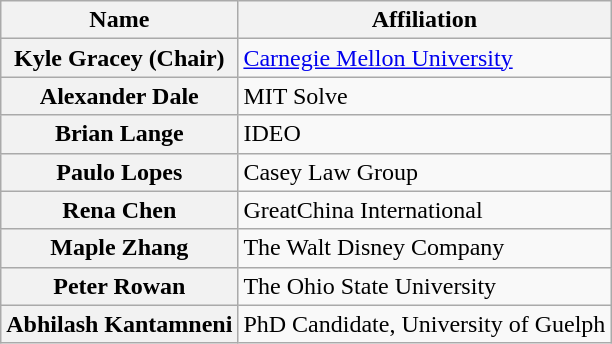<table class="wikitable">
<tr>
<th scope="col">Name</th>
<th scope="col">Affiliation</th>
</tr>
<tr>
<th scope="row">Kyle Gracey (Chair)</th>
<td><a href='#'>Carnegie Mellon University</a></td>
</tr>
<tr>
<th scope="row">Alexander Dale</th>
<td>MIT Solve</td>
</tr>
<tr>
<th>Brian Lange</th>
<td>IDEO</td>
</tr>
<tr>
<th>Paulo Lopes</th>
<td>Casey Law Group</td>
</tr>
<tr>
<th>Rena Chen</th>
<td>GreatChina International</td>
</tr>
<tr>
<th>Maple Zhang</th>
<td>The Walt Disney Company</td>
</tr>
<tr>
<th>Peter Rowan</th>
<td>The Ohio State University</td>
</tr>
<tr>
<th>Abhilash Kantamneni</th>
<td>PhD Candidate, University of Guelph</td>
</tr>
</table>
